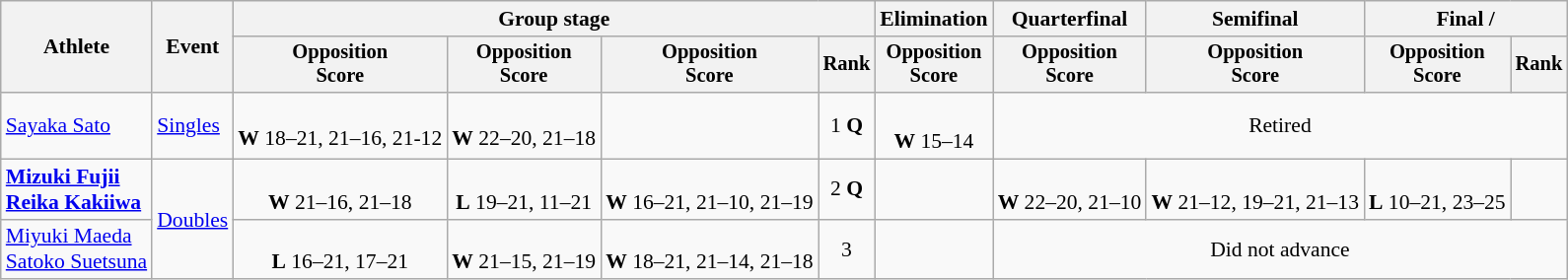<table class="wikitable" style="font-size:90%">
<tr>
<th rowspan=2>Athlete</th>
<th rowspan=2>Event</th>
<th colspan=4>Group stage</th>
<th>Elimination</th>
<th>Quarterfinal</th>
<th>Semifinal</th>
<th colspan=2>Final / </th>
</tr>
<tr style="font-size:95%">
<th>Opposition<br>Score</th>
<th>Opposition<br>Score</th>
<th>Opposition<br>Score</th>
<th>Rank</th>
<th>Opposition<br>Score</th>
<th>Opposition<br>Score</th>
<th>Opposition<br>Score</th>
<th>Opposition<br>Score</th>
<th>Rank</th>
</tr>
<tr align=center>
<td align=left><a href='#'>Sayaka Sato</a></td>
<td align=left><a href='#'>Singles</a></td>
<td> <br><strong>W</strong> 18–21, 21–16, 21-12</td>
<td><br><strong>W</strong> 22–20, 21–18</td>
<td></td>
<td>1 <strong>Q</strong></td>
<td><br><strong>W</strong> 15–14<sup></sup></td>
<td colspan=4>Retired</td>
</tr>
<tr align=center>
<td align=left><strong><a href='#'>Mizuki Fujii</a><br><a href='#'>Reika Kakiiwa</a></strong></td>
<td align=left rowspan=2><a href='#'>Doubles</a></td>
<td><br><strong>W</strong> 21–16, 21–18</td>
<td><br><strong>L</strong> 19–21, 11–21</td>
<td><br><strong>W</strong> 16–21, 21–10, 21–19</td>
<td>2 <strong>Q</strong></td>
<td></td>
<td><br><strong>W</strong> 22–20, 21–10</td>
<td><br><strong>W</strong> 21–12, 19–21, 21–13</td>
<td><br><strong>L</strong> 10–21, 23–25</td>
<td></td>
</tr>
<tr align=center>
<td align=left><a href='#'>Miyuki Maeda</a><br><a href='#'>Satoko Suetsuna</a></td>
<td><br><strong>L</strong> 16–21, 17–21</td>
<td><br><strong>W</strong> 21–15, 21–19</td>
<td><br><strong>W</strong> 18–21, 21–14, 21–18</td>
<td>3</td>
<td></td>
<td colspan=4>Did not advance</td>
</tr>
</table>
